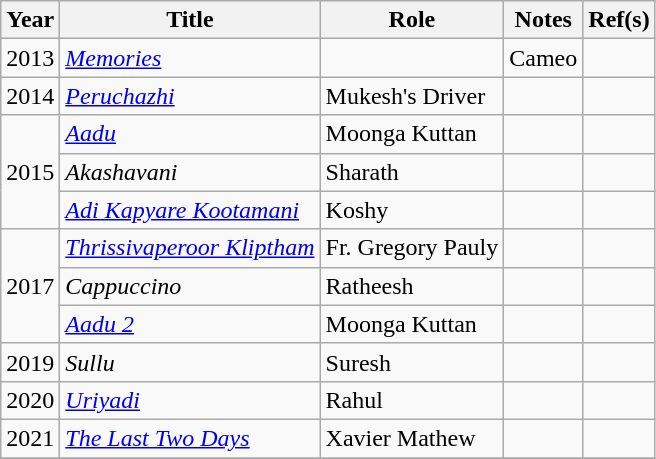<table class="wikitable sortable">
<tr>
<th>Year</th>
<th>Title</th>
<th>Role</th>
<th class="unsortable">Notes</th>
<th>Ref(s)</th>
</tr>
<tr>
<td>2013</td>
<td><em><a href='#'>Memories</a></em></td>
<td></td>
<td>Cameo</td>
<td></td>
</tr>
<tr>
<td>2014</td>
<td><em><a href='#'>Peruchazhi</a></em></td>
<td>Mukesh's Driver</td>
<td></td>
<td></td>
</tr>
<tr>
<td rowspan=3>2015</td>
<td><em><a href='#'>Aadu</a></em></td>
<td>Moonga Kuttan</td>
<td></td>
<td></td>
</tr>
<tr>
<td><em>Akashavani</em></td>
<td>Sharath</td>
<td></td>
<td></td>
</tr>
<tr>
<td><em><a href='#'>Adi Kapyare Kootamani</a></em></td>
<td>Koshy</td>
<td></td>
<td></td>
</tr>
<tr>
<td rowspan=3>2017</td>
<td><em><a href='#'>Thrissivaperoor Kliptham</a></em></td>
<td>Fr. Gregory Pauly</td>
<td></td>
<td></td>
</tr>
<tr>
<td><em>Cappuccino</em></td>
<td>Ratheesh</td>
<td></td>
<td></td>
</tr>
<tr>
<td><em><a href='#'>Aadu 2</a></em></td>
<td>Moonga Kuttan</td>
<td></td>
<td></td>
</tr>
<tr>
<td>2019</td>
<td><em>Sullu</em></td>
<td>Suresh</td>
<td></td>
<td></td>
</tr>
<tr>
<td>2020</td>
<td><em><a href='#'>Uriyadi</a></em></td>
<td>Rahul</td>
<td></td>
<td></td>
</tr>
<tr>
<td>2021</td>
<td><em><a href='#'>The Last Two Days</a></em></td>
<td>Xavier Mathew</td>
<td></td>
<td></td>
</tr>
<tr>
</tr>
</table>
